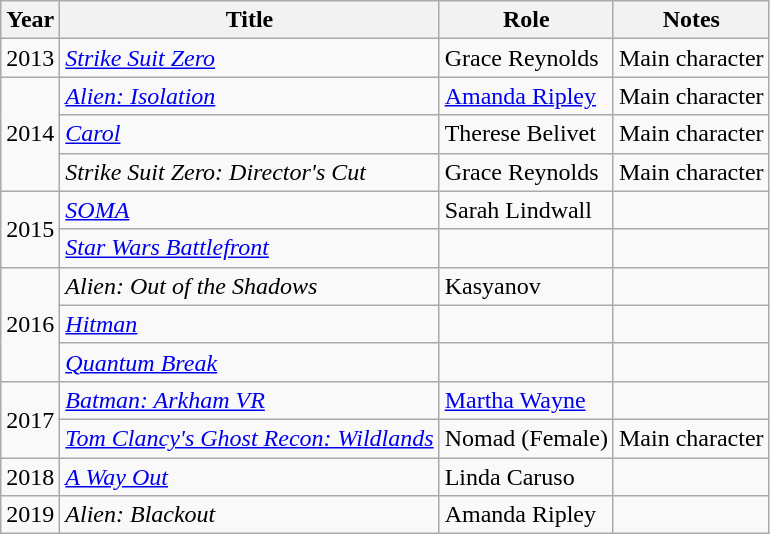<table class="wikitable">
<tr>
<th>Year</th>
<th>Title</th>
<th>Role</th>
<th>Notes</th>
</tr>
<tr>
<td rowspan="1">2013</td>
<td><em><a href='#'>Strike Suit Zero</a></em></td>
<td>Grace Reynolds</td>
<td>Main character</td>
</tr>
<tr>
<td rowspan="3">2014</td>
<td><em><a href='#'>Alien: Isolation</a></em></td>
<td><a href='#'>Amanda Ripley</a></td>
<td>Main character</td>
</tr>
<tr>
<td><em><a href='#'>Carol</a></em></td>
<td>Therese Belivet</td>
<td>Main character</td>
</tr>
<tr>
<td><em>Strike Suit Zero: Director's Cut</em></td>
<td>Grace Reynolds</td>
<td>Main character</td>
</tr>
<tr>
<td rowspan="2">2015</td>
<td><em><a href='#'>SOMA</a></em></td>
<td>Sarah Lindwall</td>
<td></td>
</tr>
<tr>
<td><em><a href='#'>Star Wars Battlefront</a></em></td>
<td></td>
<td></td>
</tr>
<tr>
<td rowspan="3">2016</td>
<td><em>Alien: Out of the Shadows</em></td>
<td>Kasyanov</td>
<td></td>
</tr>
<tr>
<td><em><a href='#'>Hitman</a></em></td>
<td></td>
<td></td>
</tr>
<tr>
<td><em><a href='#'>Quantum Break</a></em></td>
<td></td>
<td></td>
</tr>
<tr>
<td rowspan="2">2017</td>
<td><em><a href='#'>Batman: Arkham VR</a></em></td>
<td><a href='#'>Martha Wayne</a></td>
<td></td>
</tr>
<tr>
<td><em><a href='#'>Tom Clancy's Ghost Recon: Wildlands</a></em></td>
<td>Nomad (Female)</td>
<td>Main character</td>
</tr>
<tr>
<td>2018</td>
<td><em><a href='#'>A Way Out</a></em></td>
<td>Linda Caruso</td>
<td></td>
</tr>
<tr>
<td>2019</td>
<td><em>Alien: Blackout</em></td>
<td>Amanda Ripley</td>
<td></td>
</tr>
</table>
